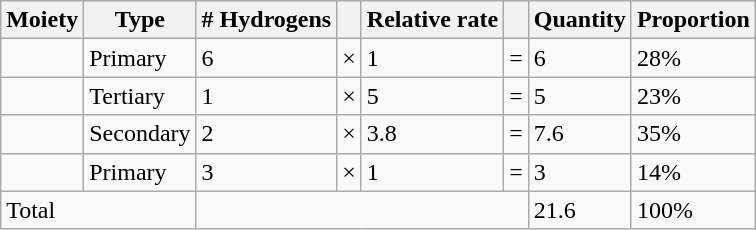<table class=wikitable style="margin-left: auto; margin-right: auto; border: none;">
<tr>
<th>Moiety</th>
<th>Type</th>
<th># Hydrogens</th>
<th></th>
<th>Relative rate</th>
<th></th>
<th>Quantity</th>
<th>Proportion</th>
</tr>
<tr>
<td></td>
<td>Primary</td>
<td>6</td>
<td>×</td>
<td>1</td>
<td>=</td>
<td>6</td>
<td>28%</td>
</tr>
<tr>
<td></td>
<td>Tertiary</td>
<td>1</td>
<td>×</td>
<td>5</td>
<td>=</td>
<td>5</td>
<td>23%</td>
</tr>
<tr>
<td></td>
<td>Secondary</td>
<td>2</td>
<td>×</td>
<td>3.8</td>
<td>=</td>
<td>7.6</td>
<td>35%</td>
</tr>
<tr>
<td></td>
<td>Primary</td>
<td>3</td>
<td>×</td>
<td>1</td>
<td>=</td>
<td>3</td>
<td>14%</td>
</tr>
<tr>
<td colspan=2>Total</td>
<td colspan=4></td>
<td>21.6</td>
<td>100%</td>
</tr>
</table>
